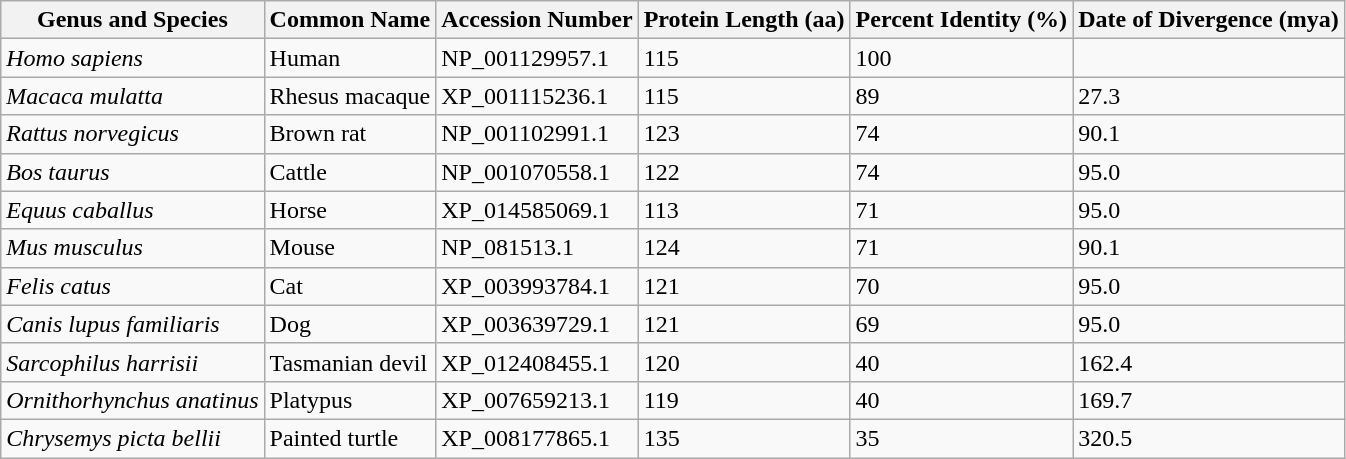<table class="wikitable">
<tr>
<th>Genus and Species</th>
<th>Common Name</th>
<th>Accession Number</th>
<th>Protein Length (aa)</th>
<th>Percent Identity (%)</th>
<th>Date of Divergence (mya)</th>
</tr>
<tr>
<td><em>Homo sapiens</em></td>
<td>Human</td>
<td>NP_001129957.1</td>
<td>115</td>
<td>100</td>
<td></td>
</tr>
<tr>
<td><em>Macaca mulatta</em></td>
<td>Rhesus macaque</td>
<td>XP_001115236.1</td>
<td>115</td>
<td>89</td>
<td>27.3</td>
</tr>
<tr>
<td><em>Rattus norvegicus</em></td>
<td>Brown rat</td>
<td>NP_001102991.1</td>
<td>123</td>
<td>74</td>
<td>90.1</td>
</tr>
<tr>
<td><em>Bos taurus</em></td>
<td>Cattle</td>
<td>NP_001070558.1</td>
<td>122</td>
<td>74</td>
<td>95.0</td>
</tr>
<tr>
<td><em>Equus caballus</em></td>
<td>Horse</td>
<td>XP_014585069.1</td>
<td>113</td>
<td>71</td>
<td>95.0</td>
</tr>
<tr>
<td><em>Mus musculus</em></td>
<td>Mouse</td>
<td>NP_081513.1</td>
<td>124</td>
<td>71</td>
<td>90.1</td>
</tr>
<tr>
<td><em>Felis catus</em></td>
<td>Cat</td>
<td>XP_003993784.1</td>
<td>121</td>
<td>70</td>
<td>95.0</td>
</tr>
<tr>
<td><em>Canis lupus familiaris</em></td>
<td>Dog</td>
<td>XP_003639729.1</td>
<td>121</td>
<td>69</td>
<td>95.0</td>
</tr>
<tr>
<td><em>Sarcophilus harrisii</em></td>
<td>Tasmanian devil</td>
<td>XP_012408455.1</td>
<td>120</td>
<td>40</td>
<td>162.4</td>
</tr>
<tr>
<td><em>Ornithorhynchus anatinus</em></td>
<td>Platypus</td>
<td>XP_007659213.1</td>
<td>119</td>
<td>40</td>
<td>169.7</td>
</tr>
<tr>
<td><em>Chrysemys picta bellii</em></td>
<td>Painted turtle</td>
<td>XP_008177865.1</td>
<td>135</td>
<td>35</td>
<td>320.5</td>
</tr>
</table>
